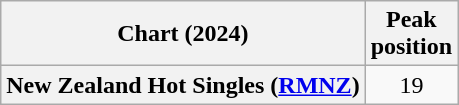<table class="wikitable sortable plainrowheaders" style="text-align:center">
<tr>
<th scope="col">Chart (2024)</th>
<th scope="col">Peak<br>position</th>
</tr>
<tr>
<th scope="row">New Zealand Hot Singles (<a href='#'>RMNZ</a>)</th>
<td>19</td>
</tr>
</table>
